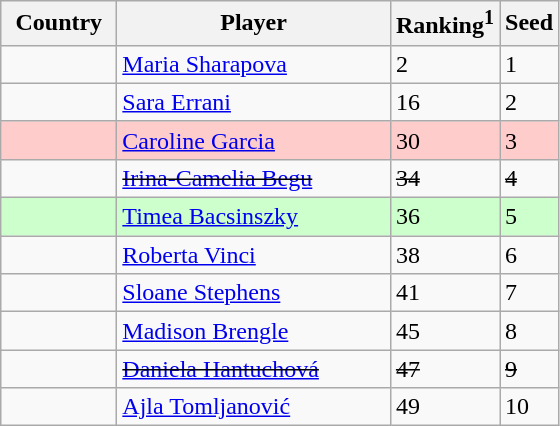<table class="sortable wikitable">
<tr>
<th width="70">Country</th>
<th width="175">Player</th>
<th>Ranking<sup>1</sup></th>
<th>Seed</th>
</tr>
<tr>
<td></td>
<td><a href='#'>Maria Sharapova</a></td>
<td>2</td>
<td>1</td>
</tr>
<tr>
<td></td>
<td><a href='#'>Sara Errani</a></td>
<td>16</td>
<td>2</td>
</tr>
<tr style="background:#fcc;">
<td></td>
<td><a href='#'>Caroline Garcia</a></td>
<td>30</td>
<td>3</td>
</tr>
<tr>
<td><s></s></td>
<td><s><a href='#'>Irina-Camelia Begu</a></s></td>
<td><s>34</s></td>
<td><s>4</s></td>
</tr>
<tr style="background:#cfc;">
<td></td>
<td><a href='#'>Timea Bacsinszky</a></td>
<td>36</td>
<td>5</td>
</tr>
<tr>
<td></td>
<td><a href='#'>Roberta Vinci</a></td>
<td>38</td>
<td>6</td>
</tr>
<tr>
<td></td>
<td><a href='#'>Sloane Stephens</a></td>
<td>41</td>
<td>7</td>
</tr>
<tr>
<td></td>
<td><a href='#'>Madison Brengle</a></td>
<td>45</td>
<td>8</td>
</tr>
<tr>
<td><s></s></td>
<td><s><a href='#'>Daniela Hantuchová</a></s></td>
<td><s>47</s></td>
<td><s>9</s></td>
</tr>
<tr>
<td></td>
<td><a href='#'>Ajla Tomljanović</a></td>
<td>49</td>
<td>10</td>
</tr>
</table>
